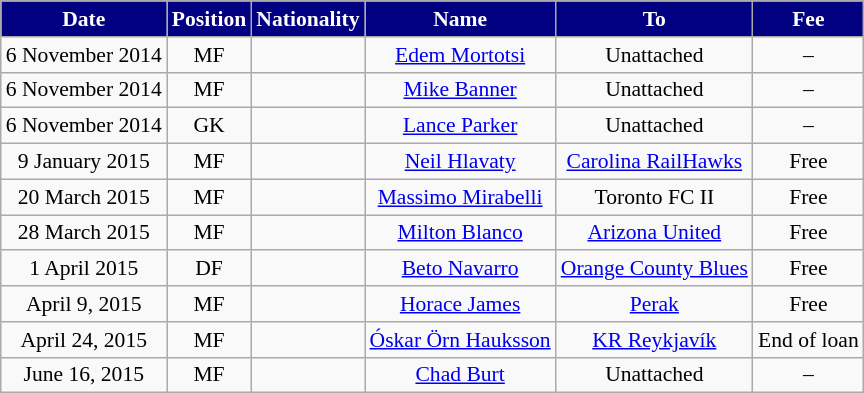<table class="wikitable"  style="text-align:center; font-size:90%; ">
<tr>
<th style="background:navy; color:#fff;" scope="col">Date</th>
<th style="background:navy; color:#fff;" scope="col">Position</th>
<th style="background:navy; color:#fff;" scope="col">Nationality</th>
<th style="background:navy; color:#fff;" scope="col">Name</th>
<th style="background:navy; color:#fff;" scope="col">To</th>
<th style="background:navy; color:#fff;" scope="col">Fee</th>
</tr>
<tr>
<td>6 November 2014</td>
<td>MF</td>
<td></td>
<td><a href='#'>Edem Mortotsi</a></td>
<td>Unattached</td>
<td>–</td>
</tr>
<tr>
<td>6 November 2014</td>
<td>MF</td>
<td></td>
<td><a href='#'>Mike Banner</a></td>
<td>Unattached</td>
<td>–</td>
</tr>
<tr>
<td>6 November 2014</td>
<td>GK</td>
<td></td>
<td><a href='#'>Lance Parker</a></td>
<td>Unattached</td>
<td>–</td>
</tr>
<tr>
<td>9 January 2015</td>
<td>MF</td>
<td></td>
<td><a href='#'>Neil Hlavaty</a></td>
<td> <a href='#'>Carolina RailHawks</a></td>
<td>Free</td>
</tr>
<tr>
<td>20 March 2015</td>
<td>MF</td>
<td></td>
<td><a href='#'>Massimo Mirabelli</a></td>
<td>Toronto FC II</td>
<td>Free</td>
</tr>
<tr>
<td>28 March 2015</td>
<td>MF</td>
<td></td>
<td><a href='#'>Milton Blanco</a></td>
<td> <a href='#'>Arizona United</a></td>
<td>Free</td>
</tr>
<tr>
<td>1 April 2015</td>
<td>DF</td>
<td></td>
<td><a href='#'>Beto Navarro</a></td>
<td> <a href='#'>Orange County Blues</a></td>
<td>Free</td>
</tr>
<tr>
<td>April 9, 2015</td>
<td>MF</td>
<td></td>
<td><a href='#'>Horace James</a></td>
<td> <a href='#'>Perak</a></td>
<td>Free</td>
</tr>
<tr>
<td>April 24, 2015</td>
<td>MF</td>
<td></td>
<td><a href='#'>Óskar Örn Hauksson</a></td>
<td> <a href='#'>KR Reykjavík</a></td>
<td>End of loan</td>
</tr>
<tr>
<td>June 16, 2015</td>
<td>MF</td>
<td></td>
<td><a href='#'>Chad Burt</a></td>
<td>Unattached</td>
<td>–</td>
</tr>
</table>
